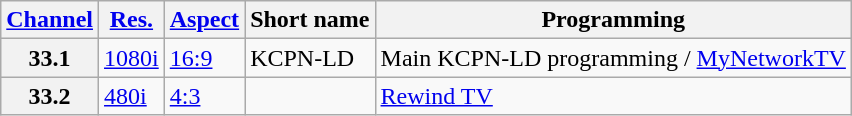<table class="wikitable">
<tr>
<th scope="col"><a href='#'>Channel</a></th>
<th scope="col"><a href='#'>Res.</a></th>
<th scope="col"><a href='#'>Aspect</a></th>
<th scope="col">Short name</th>
<th scope="col">Programming</th>
</tr>
<tr>
<th scope="row">33.1</th>
<td><a href='#'>1080i</a></td>
<td><a href='#'>16:9</a></td>
<td>KCPN-LD</td>
<td>Main KCPN-LD programming / <a href='#'>MyNetworkTV</a></td>
</tr>
<tr>
<th scope="row">33.2</th>
<td><a href='#'>480i</a></td>
<td><a href='#'>4:3</a></td>
<td></td>
<td><a href='#'>Rewind TV</a></td>
</tr>
</table>
